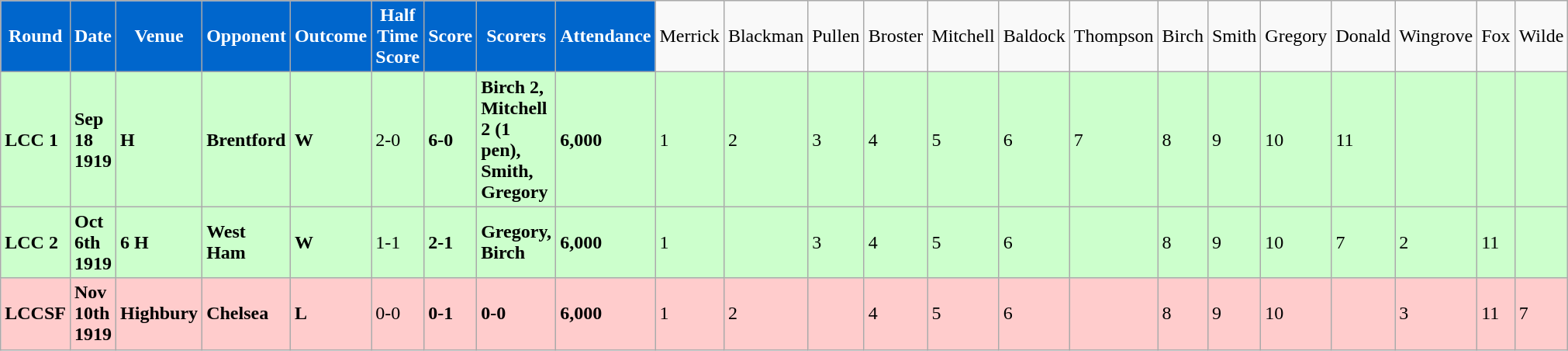<table class="wikitable">
<tr>
<td style="background:#0066CC; color:#FFFFFF; text-align:center;"><strong>Round</strong></td>
<td style="background:#0066CC; color:#FFFFFF; text-align:center;"><strong>Date</strong></td>
<td style="background:#0066CC; color:#FFFFFF; text-align:center;"><strong>Venue</strong></td>
<td style="background:#0066CC; color:#FFFFFF; text-align:center;"><strong>Opponent</strong></td>
<td style="background:#0066CC; color:#FFFFFF; text-align:center;"><strong>Outcome</strong></td>
<td style="background:#0066CC; color:#FFFFFF; text-align:center;"><strong>Half Time Score</strong></td>
<td style="background:#0066CC; color:#FFFFFF; text-align:center;"><strong>Score</strong></td>
<td style="background:#0066CC; color:#FFFFFF; text-align:center;"><strong>Scorers</strong></td>
<td style="background:#0066CC; color:#FFFFFF; text-align:center;"><strong>Attendance</strong></td>
<td>Merrick</td>
<td>Blackman</td>
<td>Pullen</td>
<td>Broster</td>
<td>Mitchell</td>
<td>Baldock</td>
<td>Thompson</td>
<td>Birch</td>
<td>Smith</td>
<td>Gregory</td>
<td>Donald</td>
<td>Wingrove</td>
<td>Fox</td>
<td>Wilde</td>
</tr>
<tr bgcolor="#CCFFCC">
<td><strong>LCC 1</strong></td>
<td><strong>Sep 18 1919</strong></td>
<td><strong>H</strong></td>
<td><strong>Brentford</strong></td>
<td><strong>W</strong></td>
<td>2-0</td>
<td><strong>6-0</strong></td>
<td><strong>Birch 2, Mitchell 2 (1 pen), Smith, Gregory</strong></td>
<td><strong>6,000</strong></td>
<td>1</td>
<td>2</td>
<td>3</td>
<td>4</td>
<td>5</td>
<td>6</td>
<td>7</td>
<td>8</td>
<td>9</td>
<td>10</td>
<td>11</td>
<td></td>
<td></td>
<td></td>
</tr>
<tr bgcolor="#CCFFCC">
<td><strong>LCC 2</strong></td>
<td><strong>Oct 6th 1919</strong></td>
<td><strong>6 H</strong></td>
<td><strong>West Ham</strong></td>
<td><strong>W</strong></td>
<td>1-1</td>
<td><strong>2-1</strong></td>
<td><strong>Gregory, Birch</strong></td>
<td><strong>6,000</strong></td>
<td>1</td>
<td></td>
<td>3</td>
<td>4</td>
<td>5</td>
<td>6</td>
<td></td>
<td>8</td>
<td>9</td>
<td>10</td>
<td>7</td>
<td>2</td>
<td>11</td>
<td></td>
</tr>
<tr bgcolor="#FFCCCC">
<td><strong>LCCSF</strong></td>
<td><strong>Nov 10th 1919</strong></td>
<td><strong>Highbury</strong></td>
<td><strong>Chelsea</strong></td>
<td><strong>L</strong></td>
<td>0-0</td>
<td><strong>0-1</strong></td>
<td><strong>0-0</strong></td>
<td><strong>6,000</strong></td>
<td>1</td>
<td>2</td>
<td></td>
<td>4</td>
<td>5</td>
<td>6</td>
<td></td>
<td>8</td>
<td>9</td>
<td>10</td>
<td></td>
<td>3</td>
<td>11</td>
<td>7</td>
</tr>
</table>
